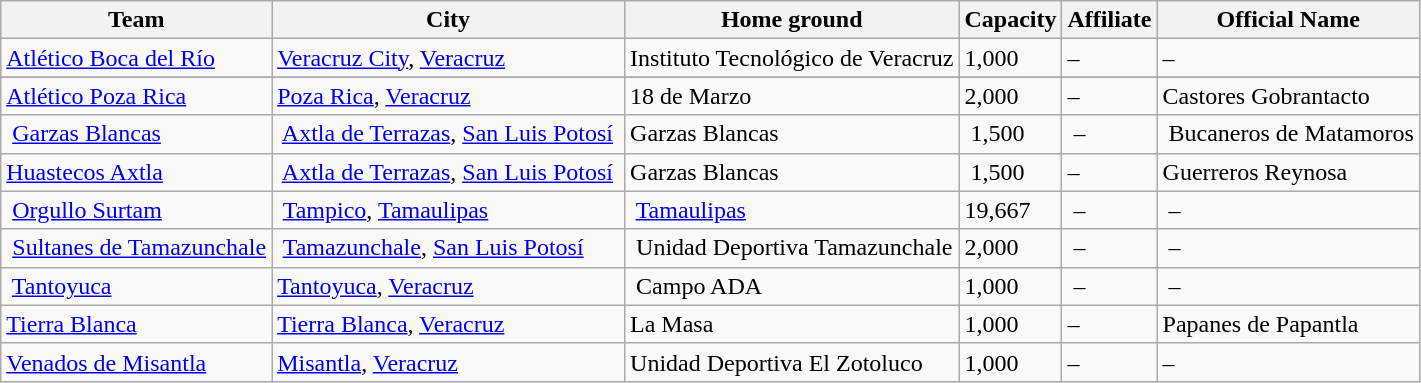<table class="wikitable sortable">
<tr>
<th>Team</th>
<th>City</th>
<th>Home ground</th>
<th>Capacity</th>
<th>Affiliate</th>
<th>Official Name</th>
</tr>
<tr>
<td><a href='#'>Atlético Boca del Río</a></td>
<td><a href='#'>Veracruz City</a>, <a href='#'>Veracruz</a></td>
<td>Instituto Tecnológico de Veracruz</td>
<td>1,000</td>
<td>–</td>
<td>–</td>
</tr>
<tr>
</tr>
<tr>
<td><a href='#'>Atlético Poza Rica</a></td>
<td><a href='#'>Poza Rica</a>, <a href='#'>Veracruz</a></td>
<td>18 de Marzo</td>
<td>2,000</td>
<td>–</td>
<td>Castores Gobrantacto</td>
</tr>
<tr>
<td> <a href='#'>Garzas Blancas</a> </td>
<td> <a href='#'>Axtla de Terrazas</a>, <a href='#'>San Luis Potosí</a> </td>
<td>Garzas Blancas</td>
<td> 1,500</td>
<td> – </td>
<td> Bucaneros de Matamoros</td>
</tr>
<tr>
<td><a href='#'>Huastecos Axtla</a></td>
<td> <a href='#'>Axtla de Terrazas</a>, <a href='#'>San Luis Potosí</a> </td>
<td>Garzas Blancas</td>
<td> 1,500</td>
<td>–</td>
<td>Guerreros Reynosa</td>
</tr>
<tr>
<td> <a href='#'>Orgullo Surtam</a> </td>
<td> <a href='#'>Tampico</a>, <a href='#'>Tamaulipas</a> </td>
<td> <a href='#'>Tamaulipas</a> </td>
<td>19,667</td>
<td> – </td>
<td> –</td>
</tr>
<tr>
<td> <a href='#'>Sultanes de Tamazunchale</a></td>
<td> <a href='#'>Tamazunchale</a>, <a href='#'>San Luis Potosí</a> </td>
<td> Unidad Deportiva Tamazunchale</td>
<td>2,000</td>
<td> – </td>
<td> –</td>
</tr>
<tr>
<td> <a href='#'>Tantoyuca</a> </td>
<td><a href='#'>Tantoyuca</a>, <a href='#'>Veracruz</a> </td>
<td> Campo ADA</td>
<td>1,000</td>
<td> – </td>
<td> –</td>
</tr>
<tr>
<td><a href='#'>Tierra Blanca</a></td>
<td><a href='#'>Tierra Blanca</a>, <a href='#'>Veracruz</a></td>
<td>La Masa</td>
<td>1,000</td>
<td>–</td>
<td>Papanes de Papantla</td>
</tr>
<tr>
<td><a href='#'>Venados de Misantla</a></td>
<td><a href='#'>Misantla</a>, <a href='#'>Veracruz</a></td>
<td>Unidad Deportiva El Zotoluco</td>
<td>1,000</td>
<td>–</td>
<td>–</td>
</tr>
</table>
